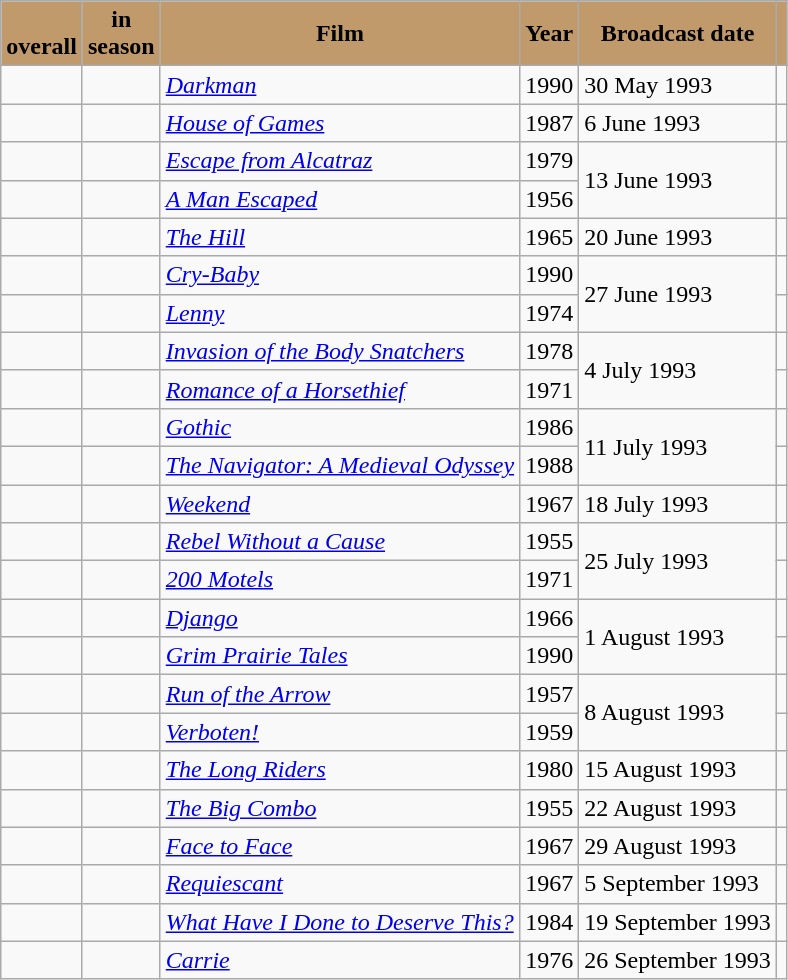<table class="wikitable">
<tr>
<th style="background-color: #C19A6B; color:black"><br>overall</th>
<th style="background-color: #C19A6B; color:black"> in<br>season</th>
<th style="background-color: #C19A6B; color:black">Film</th>
<th style="background-color: #C19A6B; color:black">Year</th>
<th style="background-color: #C19A6B; color:black">Broadcast date</th>
<th style="background-color: #C19A6B; color:black"></th>
</tr>
<tr>
<td></td>
<td></td>
<td><em><a href='#'>Darkman</a></em></td>
<td>1990</td>
<td>30 May 1993</td>
<td></td>
</tr>
<tr>
<td></td>
<td></td>
<td><em><a href='#'>House of Games</a></em></td>
<td>1987</td>
<td>6 June 1993</td>
<td></td>
</tr>
<tr>
<td></td>
<td></td>
<td><em><a href='#'>Escape from Alcatraz</a></em></td>
<td>1979</td>
<td rowspan="2">13 June 1993</td>
<td rowspan="2"></td>
</tr>
<tr>
<td></td>
<td></td>
<td><em><a href='#'>A Man Escaped</a></em></td>
<td>1956</td>
</tr>
<tr>
<td></td>
<td></td>
<td><em><a href='#'>The Hill</a></em></td>
<td>1965</td>
<td>20 June 1993</td>
<td></td>
</tr>
<tr>
<td></td>
<td></td>
<td><em><a href='#'>Cry-Baby</a></em></td>
<td>1990</td>
<td rowspan="2">27 June 1993</td>
<td></td>
</tr>
<tr>
<td></td>
<td></td>
<td><em><a href='#'>Lenny</a></em></td>
<td>1974</td>
<td></td>
</tr>
<tr>
<td></td>
<td></td>
<td><em><a href='#'>Invasion of the Body Snatchers</a></em></td>
<td>1978</td>
<td rowspan="2">4 July 1993</td>
<td></td>
</tr>
<tr>
<td></td>
<td></td>
<td><em><a href='#'>Romance of a Horsethief</a></em></td>
<td>1971</td>
<td></td>
</tr>
<tr>
<td></td>
<td></td>
<td><em><a href='#'>Gothic</a></em></td>
<td>1986</td>
<td rowspan="2">11 July 1993</td>
<td></td>
</tr>
<tr>
<td></td>
<td></td>
<td><em><a href='#'>The Navigator: A Medieval Odyssey</a></em></td>
<td>1988</td>
<td></td>
</tr>
<tr>
<td></td>
<td></td>
<td><em><a href='#'>Weekend</a></em></td>
<td>1967</td>
<td>18 July 1993</td>
<td></td>
</tr>
<tr>
<td></td>
<td></td>
<td><em><a href='#'>Rebel Without a Cause</a></em></td>
<td>1955</td>
<td rowspan="2">25 July 1993</td>
<td></td>
</tr>
<tr>
<td></td>
<td></td>
<td><em><a href='#'>200 Motels</a></em></td>
<td>1971</td>
<td></td>
</tr>
<tr>
<td></td>
<td></td>
<td><em><a href='#'>Django</a></em></td>
<td>1966</td>
<td rowspan="2">1 August 1993</td>
<td></td>
</tr>
<tr>
<td></td>
<td></td>
<td><em><a href='#'>Grim Prairie Tales</a></em></td>
<td>1990</td>
<td></td>
</tr>
<tr>
<td></td>
<td></td>
<td><em><a href='#'>Run of the Arrow</a></em></td>
<td>1957</td>
<td rowspan="2">8 August 1993</td>
<td></td>
</tr>
<tr>
<td></td>
<td></td>
<td><em><a href='#'>Verboten!</a></em></td>
<td>1959</td>
<td></td>
</tr>
<tr>
<td></td>
<td></td>
<td><em><a href='#'>The Long Riders</a></em></td>
<td>1980</td>
<td>15 August 1993</td>
<td></td>
</tr>
<tr>
<td></td>
<td></td>
<td><em><a href='#'>The Big Combo</a></em></td>
<td>1955</td>
<td>22 August 1993</td>
<td></td>
</tr>
<tr>
<td></td>
<td></td>
<td><em><a href='#'>Face to Face</a></em></td>
<td>1967</td>
<td>29 August 1993</td>
<td></td>
</tr>
<tr>
<td></td>
<td></td>
<td><em><a href='#'>Requiescant</a></em></td>
<td>1967</td>
<td>5 September 1993</td>
<td></td>
</tr>
<tr>
<td></td>
<td></td>
<td><em><a href='#'>What Have I Done to Deserve This?</a></em></td>
<td>1984</td>
<td>19 September 1993</td>
<td></td>
</tr>
<tr>
<td></td>
<td></td>
<td><em><a href='#'>Carrie</a></em></td>
<td>1976</td>
<td>26 September 1993</td>
<td></td>
</tr>
</table>
